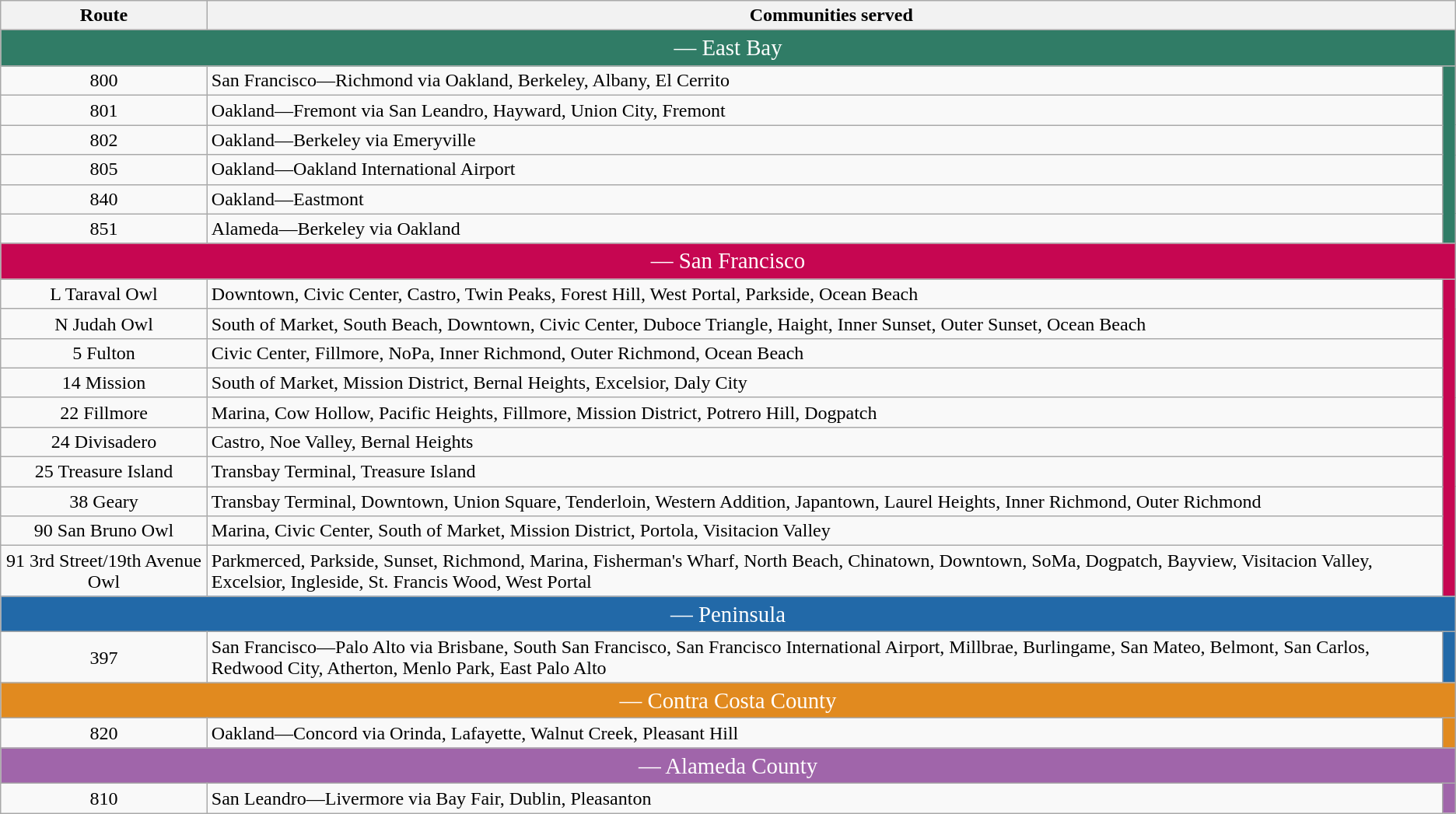<table class="wikitable" style="text-align:center">
<tr>
<th>Route</th>
<th colspan=2>Communities served</th>
</tr>
<tr>
<td colspan="3" style="background:#307c66;font-size:120%;color:#fff;"> — East Bay</td>
</tr>
<tr>
<td>800</td>
<td style="text-align:left">San Francisco—Richmond via Oakland, Berkeley, Albany, El Cerrito</td>
<td rowspan=6 style="background:#307c66;"> </td>
</tr>
<tr>
<td>801</td>
<td style="text-align:left">Oakland—Fremont via San Leandro, Hayward, Union City, Fremont</td>
</tr>
<tr>
<td>802</td>
<td style="text-align:left">Oakland—Berkeley via Emeryville</td>
</tr>
<tr>
<td>805</td>
<td style="text-align:left">Oakland—Oakland International Airport</td>
</tr>
<tr>
<td>840</td>
<td style="text-align:left">Oakland—Eastmont</td>
</tr>
<tr>
<td>851</td>
<td style="text-align:left">Alameda—Berkeley via Oakland</td>
</tr>
<tr>
<td colspan="3" style="background:#c60651;font-size:120%;color:#fff;"> — San Francisco</td>
</tr>
<tr>
<td>L Taraval Owl</td>
<td style="text-align:left">Downtown, Civic Center, Castro, Twin Peaks, Forest Hill, West Portal, Parkside, Ocean Beach</td>
<td rowspan=10 style="background:#c60651;"> </td>
</tr>
<tr>
<td>N Judah Owl</td>
<td style="text-align:left">South of Market, South Beach, Downtown, Civic Center, Duboce Triangle, Haight, Inner Sunset, Outer Sunset, Ocean Beach</td>
</tr>
<tr>
<td>5 Fulton</td>
<td style="text-align:left">Civic Center, Fillmore, NoPa, Inner Richmond, Outer Richmond, Ocean Beach</td>
</tr>
<tr>
<td>14 Mission</td>
<td style="text-align:left">South of Market, Mission District, Bernal Heights, Excelsior, Daly City</td>
</tr>
<tr>
<td>22 Fillmore</td>
<td style="text-align:left">Marina, Cow Hollow, Pacific Heights, Fillmore, Mission District, Potrero Hill, Dogpatch</td>
</tr>
<tr>
<td>24 Divisadero</td>
<td style="text-align:left">Castro, Noe Valley, Bernal Heights</td>
</tr>
<tr>
<td>25 Treasure Island</td>
<td style="text-align:left">Transbay Terminal, Treasure Island</td>
</tr>
<tr>
<td>38 Geary</td>
<td style="text-align:left">Transbay Terminal, Downtown, Union Square, Tenderloin, Western Addition, Japantown, Laurel Heights, Inner Richmond, Outer Richmond</td>
</tr>
<tr>
<td>90 San Bruno Owl</td>
<td style="text-align:left">Marina, Civic Center, South of Market, Mission District, Portola, Visitacion Valley</td>
</tr>
<tr>
<td>91 3rd Street/19th Avenue Owl</td>
<td style="text-align:left">Parkmerced, Parkside, Sunset, Richmond, Marina, Fisherman's Wharf, North Beach, Chinatown, Downtown, SoMa, Dogpatch, Bayview, Visitacion Valley, Excelsior, Ingleside, St. Francis Wood, West Portal</td>
</tr>
<tr>
<td colspan="3" style="background:#2269a8;font-size:120%;color:#fff;"> — Peninsula</td>
</tr>
<tr>
<td>397</td>
<td style="text-align:left">San Francisco—Palo Alto via Brisbane, South San Francisco, San Francisco International Airport, Millbrae, Burlingame, San Mateo, Belmont, San Carlos, Redwood City, Atherton, Menlo Park, East Palo Alto</td>
<td rowspan=1 style="background:#2269a8;"> </td>
</tr>
<tr>
<td colspan="3" style="background:#e18a1f;font-size:120%;color:#fff;"> — Contra Costa County</td>
</tr>
<tr>
<td>820</td>
<td style="text-align:left">Oakland—Concord via Orinda, Lafayette, Walnut Creek, Pleasant Hill</td>
<td rowspan=1 style="background:#e18a1f;"> </td>
</tr>
<tr>
<td colspan="3" style="background:#a065aa;font-size:120%;color:#fff;"> — Alameda County</td>
</tr>
<tr>
<td>810</td>
<td style="text-align:left">San Leandro—Livermore via Bay Fair, Dublin, Pleasanton</td>
<td rowspan=1 style="background:#a065aa;"> </td>
</tr>
</table>
